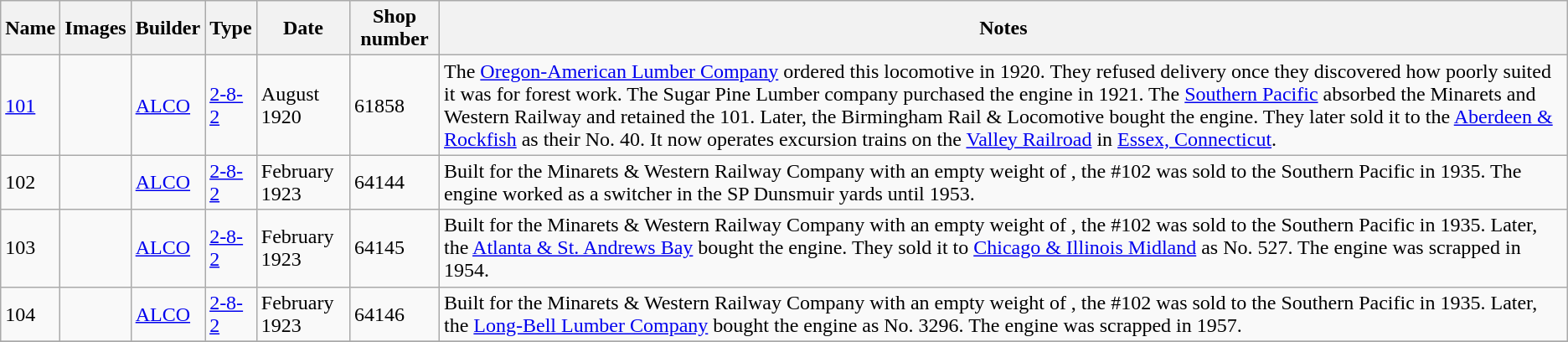<table class="wikitable">
<tr>
<th>Name</th>
<th>Images</th>
<th>Builder</th>
<th>Type</th>
<th>Date</th>
<th>Shop number</th>
<th>Notes</th>
</tr>
<tr>
<td><a href='#'>101</a></td>
<td></td>
<td><a href='#'>ALCO</a></td>
<td><a href='#'>2-8-2</a></td>
<td>August 1920</td>
<td>61858</td>
<td>The <a href='#'>Oregon-American Lumber Company</a> ordered this locomotive in 1920. They refused delivery once they discovered how poorly suited it was for forest work. The Sugar Pine Lumber company purchased the engine in 1921. The <a href='#'>Southern Pacific</a> absorbed the Minarets and Western Railway and retained the 101. Later, the Birmingham Rail & Locomotive bought the engine. They later sold it to the <a href='#'>Aberdeen & Rockfish</a> as their No. 40. It now operates excursion trains on the <a href='#'>Valley Railroad</a> in <a href='#'>Essex, Connecticut</a>.</td>
</tr>
<tr>
<td>102</td>
<td></td>
<td><a href='#'>ALCO</a></td>
<td><a href='#'>2-8-2</a></td>
<td>February 1923</td>
<td>64144</td>
<td>Built for the Minarets & Western Railway Company with an empty weight of , the #102 was sold to the Southern Pacific in 1935. The engine worked as a switcher in the SP Dunsmuir yards until 1953.</td>
</tr>
<tr>
<td>103</td>
<td></td>
<td><a href='#'>ALCO</a></td>
<td><a href='#'>2-8-2</a></td>
<td>February 1923</td>
<td>64145</td>
<td>Built for the Minarets & Western Railway Company with an empty weight of , the #102 was sold to the Southern Pacific in 1935.  Later, the <a href='#'>Atlanta & St. Andrews Bay</a> bought the engine. They sold it to <a href='#'>Chicago & Illinois Midland</a> as No. 527. The engine was scrapped in 1954.</td>
</tr>
<tr>
<td>104</td>
<td></td>
<td><a href='#'>ALCO</a></td>
<td><a href='#'>2-8-2</a></td>
<td>February 1923</td>
<td>64146</td>
<td>Built for the Minarets & Western Railway Company with an empty weight of , the #102 was sold to the Southern Pacific in 1935.  Later, the <a href='#'>Long-Bell Lumber Company</a> bought the engine as No. 3296. The engine was scrapped in 1957.</td>
</tr>
<tr>
</tr>
</table>
